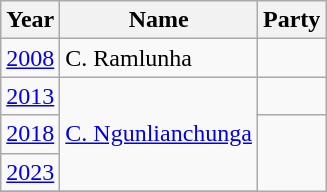<table class="wikitable sortable">
<tr>
<th>Year</th>
<th>Name</th>
<th colspan=2>Party</th>
</tr>
<tr>
<td><a href='#'>2008</a></td>
<td>C. Ramlunha</td>
<td></td>
</tr>
<tr>
<td><a href='#'>2013</a></td>
<td rowspan=3><a href='#'>C. Ngunlianchunga</a></td>
<td></td>
</tr>
<tr>
<td><a href='#'>2018</a></td>
</tr>
<tr>
<td><a href='#'>2023</a></td>
</tr>
<tr>
</tr>
</table>
